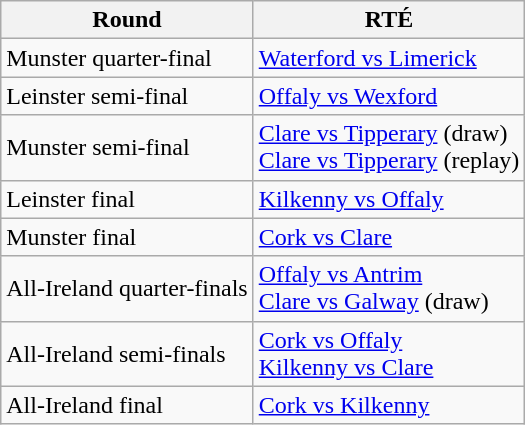<table class="wikitable">
<tr>
<th>Round</th>
<th>RTÉ</th>
</tr>
<tr>
<td>Munster quarter-final</td>
<td><a href='#'>Waterford vs Limerick</a></td>
</tr>
<tr>
<td>Leinster semi-final</td>
<td><a href='#'>Offaly vs Wexford</a></td>
</tr>
<tr>
<td>Munster semi-final</td>
<td><a href='#'>Clare vs Tipperary</a> (draw)<br><a href='#'>Clare vs Tipperary</a> (replay)</td>
</tr>
<tr>
<td>Leinster final</td>
<td><a href='#'>Kilkenny vs Offaly</a></td>
</tr>
<tr>
<td>Munster final</td>
<td><a href='#'>Cork vs Clare</a></td>
</tr>
<tr>
<td>All-Ireland quarter-finals</td>
<td><a href='#'>Offaly vs Antrim</a><br><a href='#'>Clare vs Galway</a> (draw)</td>
</tr>
<tr>
<td>All-Ireland semi-finals</td>
<td><a href='#'>Cork vs Offaly</a><br><a href='#'>Kilkenny vs Clare</a></td>
</tr>
<tr>
<td>All-Ireland final</td>
<td><a href='#'>Cork vs Kilkenny</a></td>
</tr>
</table>
